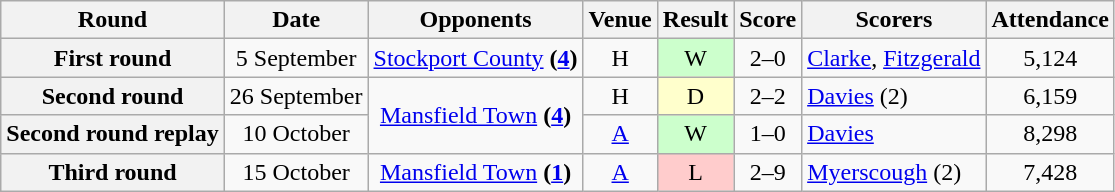<table class="wikitable" style="text-align:center">
<tr>
<th>Round</th>
<th>Date</th>
<th>Opponents</th>
<th>Venue</th>
<th>Result</th>
<th>Score</th>
<th>Scorers</th>
<th>Attendance</th>
</tr>
<tr>
<th>First round</th>
<td>5 September</td>
<td><a href='#'>Stockport County</a> <strong>(<a href='#'>4</a>)</strong></td>
<td>H</td>
<td style="background-color:#CCFFCC">W</td>
<td>2–0</td>
<td align="left"><a href='#'>Clarke</a>, <a href='#'>Fitzgerald</a></td>
<td>5,124</td>
</tr>
<tr>
<th>Second round</th>
<td>26 September</td>
<td rowspan=2><a href='#'>Mansfield Town</a> <strong>(<a href='#'>4</a>)</strong></td>
<td>H</td>
<td style="background-color:#FFFFCC">D</td>
<td>2–2</td>
<td align="left"><a href='#'>Davies</a> (2)</td>
<td>6,159</td>
</tr>
<tr>
<th>Second round replay</th>
<td>10 October</td>
<td><a href='#'>A</a></td>
<td style="background-color:#CCFFCC">W</td>
<td>1–0</td>
<td align="left"><a href='#'>Davies</a></td>
<td>8,298</td>
</tr>
<tr>
<th>Third round</th>
<td>15 October</td>
<td><a href='#'>Mansfield Town</a> <strong>(<a href='#'>1</a>)</strong></td>
<td><a href='#'>A</a></td>
<td style="background-color:#FFCCCC">L</td>
<td>2–9</td>
<td align="left"><a href='#'>Myerscough</a> (2)</td>
<td>7,428</td>
</tr>
</table>
